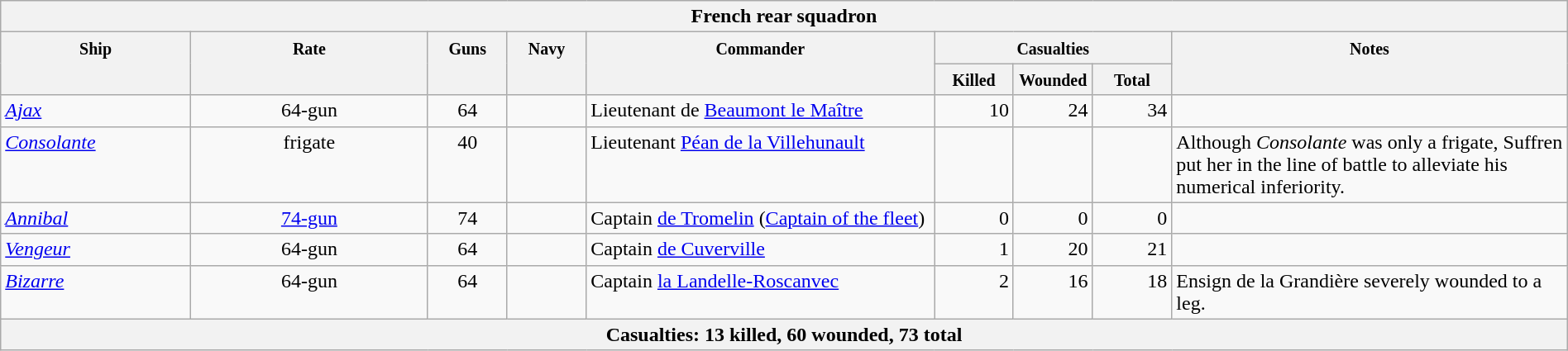<table class="wikitable" border="1" style="width:100%;">
<tr style="vertical-align:top;">
<th colspan="11" bgcolor="white">French rear squadron </th>
</tr>
<tr valign="top"|- style="vertical-align:top;">
<th width=12%; align= center rowspan=2><small> Ship </small></th>
<th width=15%; align= center rowspan=2><small> Rate </small></th>
<th width=5%; align= center rowspan=2><small> Guns </small></th>
<th width=5%; align= center rowspan=2><small> Navy </small></th>
<th width=22%; align= center rowspan=2><small> Commander </small></th>
<th width=15%; align= center colspan=3><small>Casualties</small></th>
<th width=25%; align= center rowspan=2><small>Notes</small></th>
</tr>
<tr style="vertical-align:top;">
<th width=5%; align= center><small> Killed </small></th>
<th width=5%; align= center><small> Wounded </small></th>
<th width=5%; align= center><small> Total</small></th>
</tr>
<tr style="vertical-align:top;">
<td align= left><a href='#'><em>Ajax</em></a></td>
<td align= center>64-gun</td>
<td align= center>64</td>
<td align= center></td>
<td align= left>Lieutenant de <a href='#'>Beaumont le Maître</a> </td>
<td align= right>10</td>
<td align= right>24</td>
<td align= right>34</td>
<td align= left></td>
</tr>
<tr style="vertical-align:top;">
<td align= left><em><a href='#'>Consolante</a></em></td>
<td align= center>frigate</td>
<td align= center>40</td>
<td align= center></td>
<td align= left>Lieutenant <a href='#'>Péan de la Villehunault</a></td>
<td align= right></td>
<td align= right></td>
<td align= right></td>
<td align= left>Although <em>Consolante</em> was only a frigate, Suffren put her in the line of battle to alleviate his numerical inferiority.</td>
</tr>
<tr style="vertical-align:top;">
<td align= left><em><a href='#'>Annibal</a></em></td>
<td align= center><a href='#'>74-gun</a></td>
<td align= center>74</td>
<td align= center></td>
<td align= left>Captain <a href='#'>de Tromelin</a> (<a href='#'>Captain of the fleet</a>)</td>
<td align= right>0</td>
<td align= right>0</td>
<td align= right>0</td>
<td align= left></td>
</tr>
<tr style="vertical-align:top;">
<td align= left><a href='#'><em>Vengeur</em></a></td>
<td align= center>64-gun</td>
<td align= center>64</td>
<td align= center></td>
<td align= left>Captain <a href='#'>de Cuverville</a></td>
<td align= right>1</td>
<td align= right>20</td>
<td align= right>21</td>
<td align= left></td>
</tr>
<tr style="vertical-align:top;">
<td align= left><a href='#'><em>Bizarre</em></a></td>
<td align= center>64-gun</td>
<td align= center>64</td>
<td align= center></td>
<td align= left>Captain <a href='#'>la Landelle-Roscanvec</a></td>
<td align= right>2</td>
<td align= right>16</td>
<td align= right>18</td>
<td align= left>Ensign de la Grandière severely wounded to a leg. </td>
</tr>
<tr style="vertical-align:top;">
<th colspan="11" bgcolor="white">Casualties: 13 killed, 60 wounded, 73 total  </th>
</tr>
</table>
